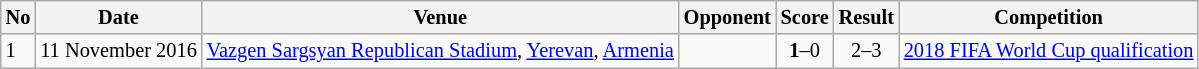<table class="wikitable" style="font-size:85%;">
<tr>
<th>No</th>
<th>Date</th>
<th>Venue</th>
<th>Opponent</th>
<th>Score</th>
<th>Result</th>
<th>Competition</th>
</tr>
<tr>
<td>1</td>
<td>11 November 2016</td>
<td><a href='#'>Vazgen Sargsyan Republican Stadium</a>, <a href='#'>Yerevan</a>, <a href='#'>Armenia</a></td>
<td></td>
<td align=center><strong>1</strong>–0</td>
<td align=center>2–3</td>
<td><a href='#'>2018 FIFA World Cup qualification</a></td>
</tr>
</table>
